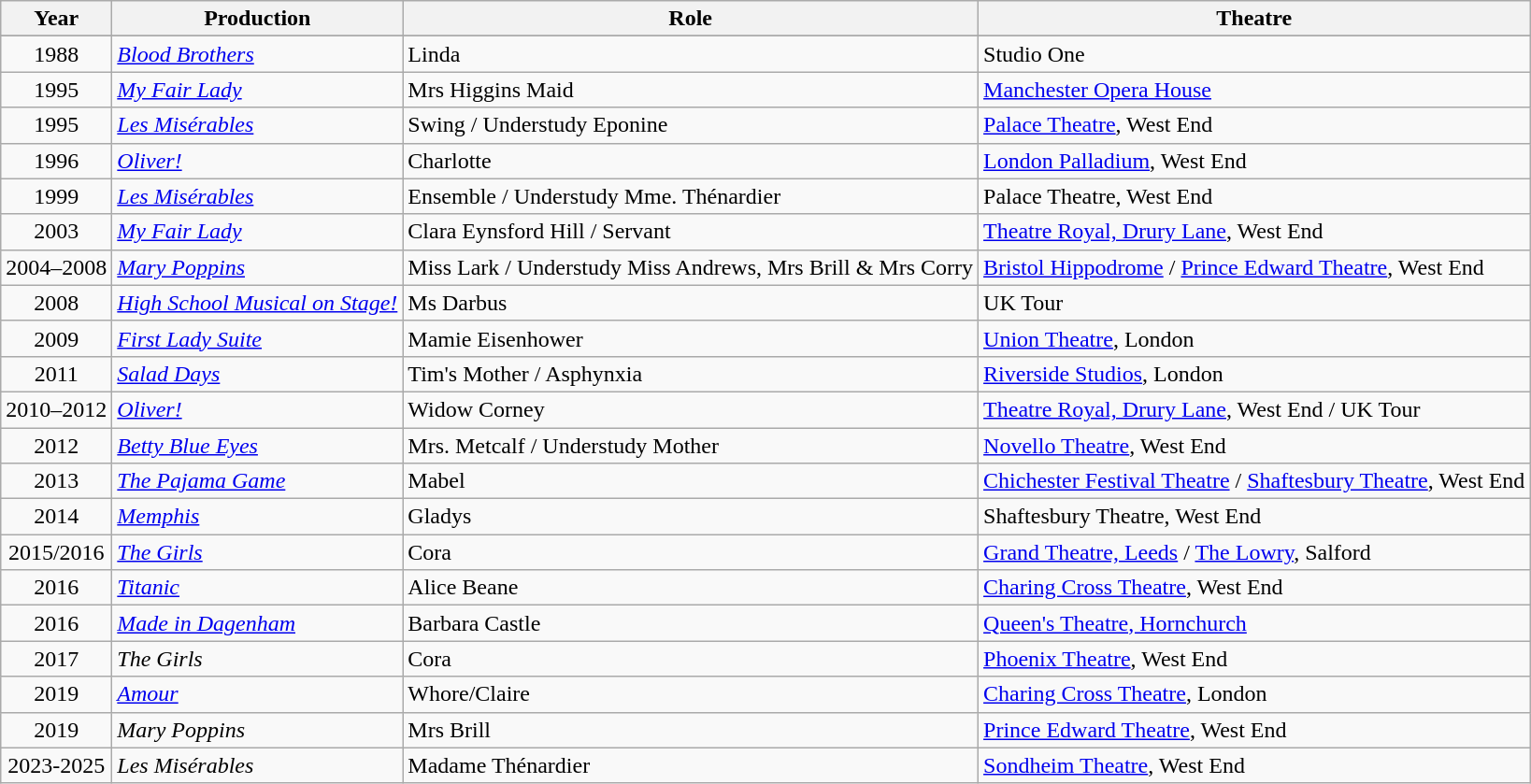<table class=wikitable>
<tr>
<th>Year</th>
<th>Production</th>
<th>Role</th>
<th>Theatre</th>
</tr>
<tr>
</tr>
<tr>
<td style="text-align:center;">1988</td>
<td><em><a href='#'>Blood Brothers</a></em></td>
<td>Linda</td>
<td>Studio One</td>
</tr>
<tr>
<td style="text-align:center;">1995</td>
<td><em><a href='#'>My Fair Lady</a></em></td>
<td>Mrs Higgins Maid</td>
<td><a href='#'>Manchester Opera House</a></td>
</tr>
<tr>
<td style="text-align:center;">1995</td>
<td><em><a href='#'>Les Misérables</a></em></td>
<td>Swing / Understudy Eponine</td>
<td><a href='#'>Palace Theatre</a>, West End</td>
</tr>
<tr>
<td style="text-align:center;">1996</td>
<td><em><a href='#'>Oliver!</a></em></td>
<td>Charlotte</td>
<td><a href='#'>London Palladium</a>, West End</td>
</tr>
<tr>
<td style="text-align:center;">1999</td>
<td><em><a href='#'>Les Misérables</a></em></td>
<td>Ensemble / Understudy Mme. Thénardier</td>
<td>Palace Theatre, West End</td>
</tr>
<tr>
<td style="text-align:center;">2003</td>
<td><em><a href='#'>My Fair Lady</a></em></td>
<td>Clara Eynsford Hill / Servant</td>
<td><a href='#'>Theatre Royal, Drury Lane</a>, West End</td>
</tr>
<tr>
<td style="text-align:center;">2004–2008</td>
<td><em><a href='#'>Mary Poppins</a></em></td>
<td>Miss Lark / Understudy Miss Andrews, Mrs Brill & Mrs Corry</td>
<td><a href='#'>Bristol Hippodrome</a> / <a href='#'>Prince Edward Theatre</a>, West End</td>
</tr>
<tr>
<td style="text-align:center;">2008</td>
<td><em><a href='#'>High School Musical on Stage!</a></em></td>
<td>Ms Darbus</td>
<td>UK Tour</td>
</tr>
<tr>
<td style="text-align:center;">2009</td>
<td><em><a href='#'>First Lady Suite</a></em></td>
<td>Mamie Eisenhower</td>
<td><a href='#'>Union Theatre</a>, London</td>
</tr>
<tr>
<td style="text-align:center;">2011</td>
<td><em><a href='#'>Salad Days</a></em></td>
<td>Tim's Mother / Asphynxia</td>
<td><a href='#'>Riverside Studios</a>, London</td>
</tr>
<tr>
<td style="text-align:center;">2010–2012</td>
<td><em><a href='#'>Oliver!</a></em></td>
<td>Widow Corney</td>
<td><a href='#'>Theatre Royal, Drury Lane</a>, West End / UK Tour</td>
</tr>
<tr>
<td style="text-align:center;">2012</td>
<td><em><a href='#'>Betty Blue Eyes</a></em></td>
<td>Mrs. Metcalf / Understudy Mother</td>
<td><a href='#'>Novello Theatre</a>, West End</td>
</tr>
<tr>
<td style="text-align:center;">2013</td>
<td><em><a href='#'>The Pajama Game</a></em></td>
<td>Mabel</td>
<td><a href='#'>Chichester Festival Theatre</a> / <a href='#'>Shaftesbury Theatre</a>, West End</td>
</tr>
<tr>
<td style="text-align:center;">2014</td>
<td><em><a href='#'>Memphis</a></em></td>
<td>Gladys</td>
<td>Shaftesbury Theatre, West End</td>
</tr>
<tr>
<td style="text-align:center;">2015/2016</td>
<td><em><a href='#'>The Girls</a></em></td>
<td>Cora</td>
<td><a href='#'>Grand Theatre, Leeds</a> / <a href='#'>The Lowry</a>, Salford</td>
</tr>
<tr>
<td style="text-align:center;">2016</td>
<td><em><a href='#'>Titanic</a></em></td>
<td>Alice Beane</td>
<td><a href='#'>Charing Cross Theatre</a>, West End</td>
</tr>
<tr>
<td style="text-align:center;">2016</td>
<td><em><a href='#'>Made in Dagenham</a></em></td>
<td>Barbara Castle</td>
<td><a href='#'>Queen's Theatre, Hornchurch</a></td>
</tr>
<tr>
<td style="text-align:center;">2017</td>
<td><em>The Girls</em></td>
<td>Cora</td>
<td><a href='#'>Phoenix Theatre</a>, West End</td>
</tr>
<tr>
<td style="text-align:center;">2019</td>
<td><a href='#'><em>Amour</em></a></td>
<td>Whore/Claire</td>
<td><a href='#'>Charing Cross Theatre</a>, London</td>
</tr>
<tr>
<td style="text-align:center;">2019</td>
<td><em>Mary Poppins</em></td>
<td>Mrs Brill</td>
<td><a href='#'>Prince Edward Theatre</a>, West End</td>
</tr>
<tr>
<td style="text-align:center;">2023-2025</td>
<td><em>Les Misérables</em></td>
<td>Madame Thénardier</td>
<td><a href='#'>Sondheim Theatre</a>, West End</td>
</tr>
</table>
